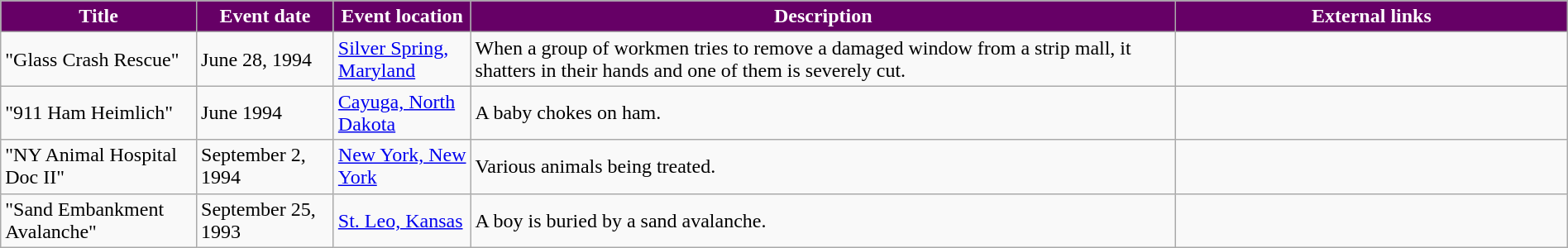<table class="wikitable" style="width: 100%;">
<tr>
<th style="background: #660066; color: #FFFFFF; width: 10%;">Title</th>
<th style="background: #660066; color: #FFFFFF; width: 7%;">Event date</th>
<th style="background: #660066; color: #FFFFFF; width: 7%;">Event location</th>
<th style="background: #660066; color: #FFFFFF; width: 36%;">Description</th>
<th style="background: #660066; color: #FFFFFF; width: 20%;">External links</th>
</tr>
<tr>
<td>"Glass Crash Rescue"</td>
<td>June 28, 1994</td>
<td><a href='#'>Silver Spring, Maryland</a></td>
<td>When a group of workmen tries to remove a damaged window from a strip mall, it shatters in their hands and one of them is severely cut.</td>
<td></td>
</tr>
<tr>
<td>"911 Ham Heimlich"</td>
<td>June 1994</td>
<td><a href='#'>Cayuga, North Dakota</a></td>
<td>A baby chokes on ham.</td>
<td></td>
</tr>
<tr>
<td>"NY Animal Hospital Doc II"</td>
<td>September 2, 1994</td>
<td><a href='#'>New York, New York</a></td>
<td>Various animals being treated.</td>
<td></td>
</tr>
<tr>
<td>"Sand Embankment Avalanche"</td>
<td>September 25, 1993</td>
<td><a href='#'>St. Leo, Kansas</a></td>
<td>A boy is buried by a sand avalanche.</td>
<td></td>
</tr>
</table>
